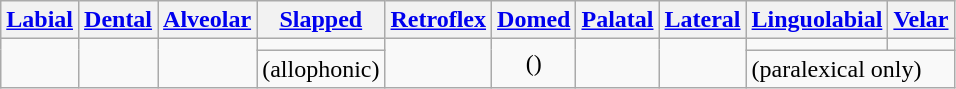<table class="wikitable">
<tr>
<th><a href='#'>Labial</a></th>
<th><a href='#'>Dental</a></th>
<th><a href='#'>Alveolar</a></th>
<th><a href='#'>Slapped</a></th>
<th><a href='#'>Retroflex</a></th>
<th><a href='#'>Domed</a></th>
<th><a href='#'>Palatal</a></th>
<th><a href='#'>Lateral</a></th>
<th><a href='#'>Linguolabial</a></th>
<th><a href='#'>Velar</a></th>
</tr>
<tr align=center>
<td rowspan=2></td>
<td rowspan=2></td>
<td rowspan=2></td>
<td></td>
<td rowspan=2></td>
<td rowspan=2> ()</td>
<td rowspan=2></td>
<td rowspan=2></td>
<td></td>
<td></td>
</tr>
<tr>
<td>(allophonic)</td>
<td colspan=2>(paralexical only)</td>
</tr>
</table>
